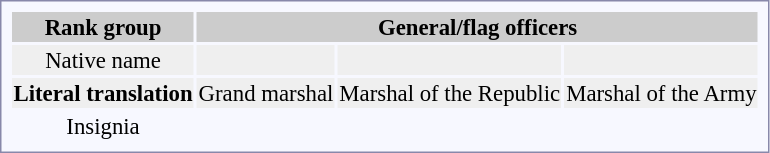<table style="border:1px solid #8888aa; background-color:#f7f8ff; padding:5px; font-size:95%; margin: 0px 12px 12px 0px;">
<tr style="background-color:#CCCCCC; text-align:center;">
<th>Rank group</th>
<th colspan=4>General/flag officers</th>
</tr>
<tr style="text-align:center; background:#efefef;">
<td>Native name</td>
<td><br></td>
<td><br></td>
<td><br></td>
</tr>
<tr style="text-align:center; background:#efefef;">
<th>Literal translation</th>
<td>Grand marshal</td>
<td>Marshal of the Republic</td>
<td>Marshal of the Army</td>
</tr>
<tr style="text-align:center;">
<td>Insignia</td>
<td></td>
<td></td>
<td></td>
</tr>
</table>
